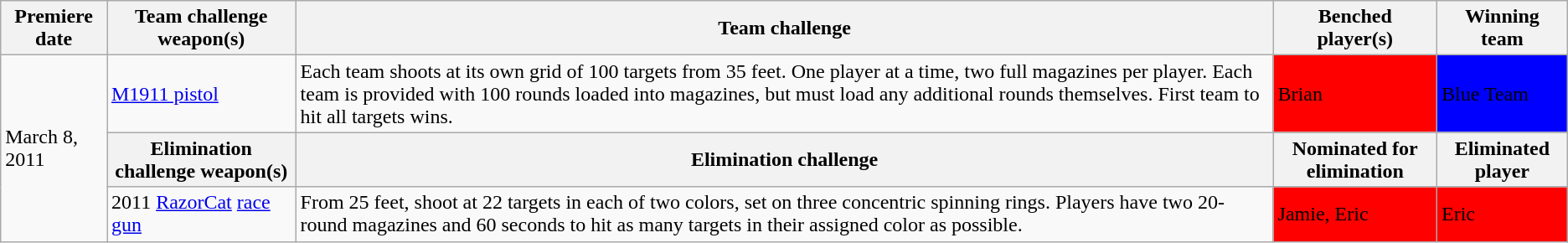<table class="wikitable">
<tr>
<th>Premiere date</th>
<th>Team challenge weapon(s)</th>
<th>Team challenge</th>
<th>Benched player(s)</th>
<th>Winning team</th>
</tr>
<tr>
<td rowspan="3">March 8, 2011</td>
<td><a href='#'>M1911 pistol</a></td>
<td>Each team shoots at its own grid of 100 targets from 35 feet. One player at a time, two full magazines per player. Each team is provided with 100 rounds loaded into magazines, but must load any additional rounds themselves. First team to hit all targets wins.</td>
<td style="background:red;"><span>Brian</span></td>
<td style="background:blue;"><span>Blue Team</span></td>
</tr>
<tr>
<th>Elimination challenge weapon(s)</th>
<th>Elimination challenge</th>
<th>Nominated for elimination</th>
<th>Eliminated player</th>
</tr>
<tr>
<td>2011 <a href='#'>RazorCat</a> <a href='#'>race gun</a></td>
<td>From 25 feet, shoot at 22 targets in each of two colors, set on three concentric spinning rings. Players have two 20-round magazines and 60 seconds to hit as many targets in their assigned color as possible.</td>
<td style="background:red;"><span>Jamie, Eric</span></td>
<td style="background:red;"><span>Eric</span></td>
</tr>
</table>
